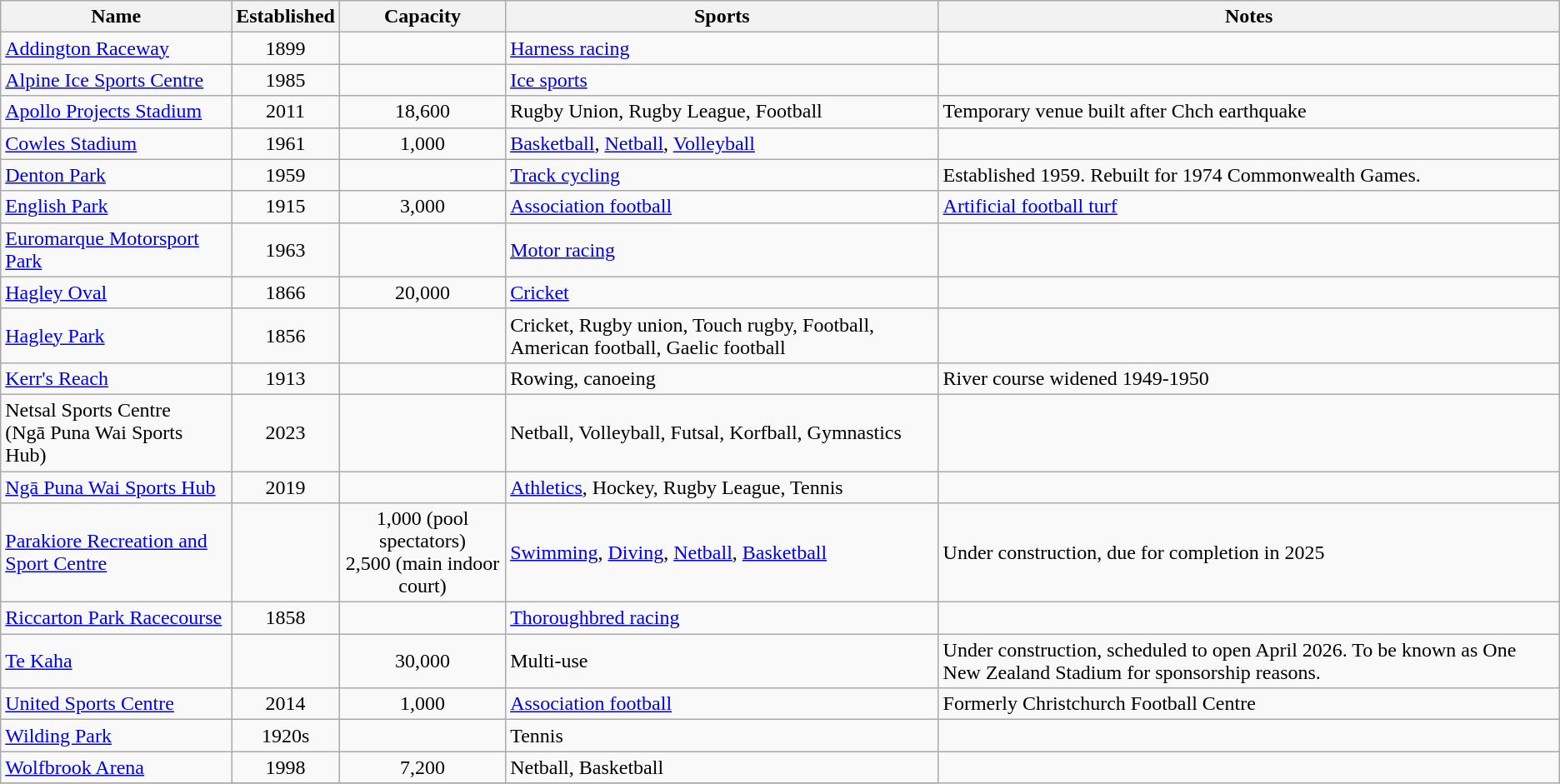<table class="wikitable sortable">
<tr>
<th>Name</th>
<th>Established</th>
<th>Capacity</th>
<th>Sports</th>
<th>Notes</th>
</tr>
<tr>
<td><a href='#'>Addington Raceway</a></td>
<td style="text-align:center;">1899</td>
<td></td>
<td><a href='#'>Harness racing</a></td>
<td></td>
</tr>
<tr>
<td><a href='#'>Alpine Ice Sports Centre</a></td>
<td style="text-align:center;">1985</td>
<td></td>
<td><a href='#'>Ice sports</a></td>
<td></td>
</tr>
<tr>
<td><a href='#'>Apollo Projects Stadium</a></td>
<td style="text-align:center;">2011</td>
<td style="text-align:center;">18,600</td>
<td>Rugby Union, Rugby League, Football</td>
<td>Temporary venue built after Chch earthquake </td>
</tr>
<tr>
<td><a href='#'>Cowles Stadium</a></td>
<td style="text-align:center;">1961</td>
<td style="text-align:center;">1,000</td>
<td><a href='#'>Basketball</a>, <a href='#'>Netball</a>, <a href='#'>Volleyball</a></td>
<td></td>
</tr>
<tr>
<td><a href='#'>Denton Park</a></td>
<td style="text-align:center;">1959</td>
<td style="text-align:center;"></td>
<td><a href='#'>Track cycling</a></td>
<td>Established 1959. Rebuilt for 1974 Commonwealth Games.</td>
</tr>
<tr>
<td><a href='#'>English Park</a></td>
<td style="text-align:center;">1915</td>
<td style="text-align:center;">3,000</td>
<td><a href='#'>Association football</a></td>
<td><a href='#'>Artificial football turf</a></td>
</tr>
<tr>
<td><a href='#'>Euromarque Motorsport Park</a></td>
<td style="text-align:center;">1963</td>
<td style="text-align:center;"></td>
<td><a href='#'>Motor racing</a></td>
<td></td>
</tr>
<tr>
<td><a href='#'>Hagley Oval</a></td>
<td style="text-align:center;">1866</td>
<td style="text-align:center;">20,000</td>
<td><a href='#'>Cricket</a></td>
<td></td>
</tr>
<tr>
<td><a href='#'>Hagley Park</a></td>
<td style="text-align:center;">1856</td>
<td></td>
<td>Cricket, Rugby union, Touch rugby, Football, American football, Gaelic football</td>
<td></td>
</tr>
<tr>
<td><a href='#'>Kerr's Reach</a></td>
<td style="text-align:center;">1913</td>
<td style="text-align:center;"></td>
<td>Rowing, canoeing</td>
<td>River course widened 1949-1950</td>
</tr>
<tr>
<td>Netsal Sports Centre<br> (Ngā Puna Wai Sports Hub)</td>
<td style="text-align:center;">2023</td>
<td style="text-align:center;"></td>
<td>Netball, Volleyball, Futsal, Korfball, Gymnastics</td>
<td></td>
</tr>
<tr>
<td><a href='#'>Ngā Puna Wai Sports Hub</a></td>
<td style="text-align:center;">2019</td>
<td style="text-align:center;"></td>
<td><a href='#'>Athletics</a>, Hockey, Rugby League, Tennis</td>
<td></td>
</tr>
<tr>
<td><a href='#'>Parakiore Recreation and Sport Centre</a></td>
<td style="text-align:center;"></td>
<td style="text-align:center;">1,000 (pool spectators)<br>2,500 (main indoor court)</td>
<td><a href='#'>Swimming</a>, <a href='#'>Diving</a>, <a href='#'>Netball</a>, <a href='#'>Basketball</a></td>
<td>Under construction, due for completion in 2025</td>
</tr>
<tr>
<td><a href='#'>Riccarton Park Racecourse</a></td>
<td style="text-align:center;">1858</td>
<td style="text-align:center;"></td>
<td><a href='#'>Thoroughbred racing</a></td>
<td></td>
</tr>
<tr>
<td><a href='#'>Te Kaha</a></td>
<td style="text-align:center;"></td>
<td style="text-align:center;">30,000</td>
<td>Multi-use</td>
<td>Under construction, scheduled to open April 2026. To be known as One New Zealand Stadium for sponsorship reasons.</td>
</tr>
<tr>
<td><a href='#'>United Sports Centre</a></td>
<td style="text-align:center;">2014</td>
<td style="text-align:center;">1,000</td>
<td><a href='#'>Association football</a></td>
<td>Formerly Christchurch Football Centre</td>
</tr>
<tr>
<td><a href='#'>Wilding Park</a></td>
<td style="text-align:center;">1920s</td>
<td style="text-align:center;"></td>
<td>Tennis</td>
<td></td>
</tr>
<tr>
<td><a href='#'>Wolfbrook Arena</a></td>
<td style="text-align:center;">1998</td>
<td style="text-align:center;">7,200</td>
<td>Netball, Basketball</td>
</tr>
<tr>
</tr>
</table>
